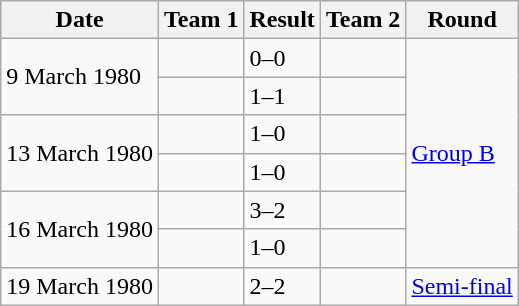<table class="wikitable" style="text-align: left;">
<tr>
<th>Date</th>
<th>Team 1</th>
<th>Result</th>
<th>Team 2</th>
<th>Round</th>
</tr>
<tr>
<td rowspan=2>9 March 1980</td>
<td></td>
<td>0–0</td>
<td></td>
<td rowspan=6><a href='#'>Group B</a></td>
</tr>
<tr>
<td></td>
<td>1–1</td>
<td></td>
</tr>
<tr>
<td rowspan=2>13 March 1980</td>
<td></td>
<td>1–0</td>
<td></td>
</tr>
<tr>
<td></td>
<td>1–0</td>
<td></td>
</tr>
<tr>
<td rowspan=2>16 March 1980</td>
<td></td>
<td>3–2</td>
<td></td>
</tr>
<tr>
<td></td>
<td>1–0</td>
<td></td>
</tr>
<tr>
<td>19 March 1980</td>
<td></td>
<td>2–2 </td>
<td></td>
<td><a href='#'>Semi-final</a></td>
</tr>
</table>
